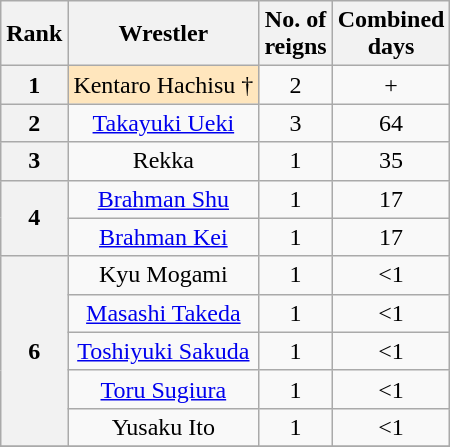<table class="wikitable sortable" style="text-align: center">
<tr>
<th>Rank</th>
<th>Wrestler</th>
<th>No. of<br>reigns</th>
<th>Combined<br>days</th>
</tr>
<tr>
<th>1</th>
<td style="background-color:#FFE6BD">Kentaro Hachisu †</td>
<td>2</td>
<td>+</td>
</tr>
<tr>
<th>2</th>
<td><a href='#'>Takayuki Ueki</a></td>
<td>3</td>
<td>64</td>
</tr>
<tr>
<th>3</th>
<td>Rekka</td>
<td>1</td>
<td>35</td>
</tr>
<tr>
<th rowspan=2>4</th>
<td><a href='#'>Brahman Shu</a></td>
<td>1</td>
<td>17</td>
</tr>
<tr>
<td><a href='#'>Brahman Kei</a></td>
<td>1</td>
<td>17</td>
</tr>
<tr>
<th rowspan=5>6</th>
<td>Kyu Mogami</td>
<td>1</td>
<td><1</td>
</tr>
<tr>
<td><a href='#'>Masashi Takeda</a></td>
<td>1</td>
<td><1</td>
</tr>
<tr>
<td><a href='#'>Toshiyuki Sakuda</a></td>
<td>1</td>
<td><1</td>
</tr>
<tr>
<td><a href='#'>Toru Sugiura</a></td>
<td>1</td>
<td><1</td>
</tr>
<tr>
<td>Yusaku Ito</td>
<td>1</td>
<td><1</td>
</tr>
<tr>
</tr>
</table>
